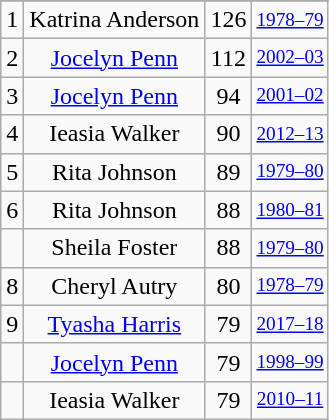<table class="wikitable sortable" style="text-align: center">
<tr>
</tr>
<tr>
<td>1</td>
<td>Katrina Anderson</td>
<td>126</td>
<td style="font-size:80%;"><a href='#'>1978–79</a></td>
</tr>
<tr>
<td>2</td>
<td><a href='#'>Jocelyn Penn</a></td>
<td>112</td>
<td style="font-size:80%;"><a href='#'>2002–03</a></td>
</tr>
<tr>
<td>3</td>
<td><a href='#'>Jocelyn Penn</a></td>
<td>94</td>
<td style="font-size:80%;"><a href='#'>2001–02</a></td>
</tr>
<tr>
<td>4</td>
<td>Ieasia Walker</td>
<td>90</td>
<td style="font-size:80%;"><a href='#'>2012–13</a></td>
</tr>
<tr>
<td>5</td>
<td>Rita Johnson</td>
<td>89</td>
<td style="font-size:80%;"><a href='#'>1979–80</a></td>
</tr>
<tr>
<td>6</td>
<td>Rita Johnson</td>
<td>88</td>
<td style="font-size:80%;"><a href='#'>1980–81</a></td>
</tr>
<tr>
<td></td>
<td>Sheila Foster</td>
<td>88</td>
<td style="font-size:80%;"><a href='#'>1979–80</a></td>
</tr>
<tr>
<td>8</td>
<td>Cheryl Autry</td>
<td>80</td>
<td style="font-size:80%;"><a href='#'>1978–79</a></td>
</tr>
<tr>
<td>9</td>
<td><a href='#'>Tyasha Harris</a></td>
<td>79</td>
<td style="font-size:80%;"><a href='#'>2017–18</a></td>
</tr>
<tr>
<td></td>
<td><a href='#'>Jocelyn Penn</a></td>
<td>79</td>
<td style="font-size:80%;"><a href='#'>1998–99</a></td>
</tr>
<tr>
<td></td>
<td>Ieasia Walker</td>
<td>79</td>
<td style="font-size:80%;"><a href='#'>2010–11</a></td>
</tr>
</table>
